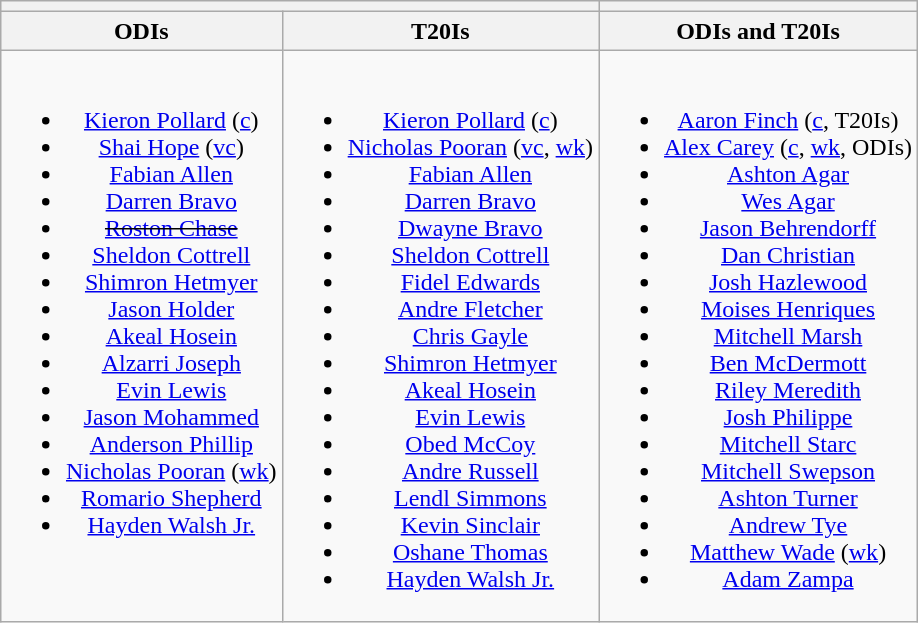<table class="wikitable" style="text-align:center; margin:auto">
<tr>
<th colspan=2></th>
<th></th>
</tr>
<tr>
<th>ODIs</th>
<th>T20Is</th>
<th>ODIs and T20Is</th>
</tr>
<tr style="vertical-align:top">
<td><br><ul><li><a href='#'>Kieron Pollard</a> (<a href='#'>c</a>)</li><li><a href='#'>Shai Hope</a> (<a href='#'>vc</a>)</li><li><a href='#'>Fabian Allen</a></li><li><a href='#'>Darren Bravo</a></li><li><s><a href='#'>Roston Chase</a></s></li><li><a href='#'>Sheldon Cottrell</a></li><li><a href='#'>Shimron Hetmyer</a></li><li><a href='#'>Jason Holder</a></li><li><a href='#'>Akeal Hosein</a></li><li><a href='#'>Alzarri Joseph</a></li><li><a href='#'>Evin Lewis</a></li><li><a href='#'>Jason Mohammed</a></li><li><a href='#'>Anderson Phillip</a></li><li><a href='#'>Nicholas Pooran</a> (<a href='#'>wk</a>)</li><li><a href='#'>Romario Shepherd</a></li><li><a href='#'>Hayden Walsh Jr.</a></li></ul></td>
<td><br><ul><li><a href='#'>Kieron Pollard</a> (<a href='#'>c</a>)</li><li><a href='#'>Nicholas Pooran</a> (<a href='#'>vc</a>, <a href='#'>wk</a>)</li><li><a href='#'>Fabian Allen</a></li><li><a href='#'>Darren Bravo</a></li><li><a href='#'>Dwayne Bravo</a></li><li><a href='#'>Sheldon Cottrell</a></li><li><a href='#'>Fidel Edwards</a></li><li><a href='#'>Andre Fletcher</a></li><li><a href='#'>Chris Gayle</a></li><li><a href='#'>Shimron Hetmyer</a></li><li><a href='#'>Akeal Hosein</a></li><li><a href='#'>Evin Lewis</a></li><li><a href='#'>Obed McCoy</a></li><li><a href='#'>Andre Russell</a></li><li><a href='#'>Lendl Simmons</a></li><li><a href='#'>Kevin Sinclair</a></li><li><a href='#'>Oshane Thomas</a></li><li><a href='#'>Hayden Walsh Jr.</a></li></ul></td>
<td><br><ul><li><a href='#'>Aaron Finch</a> (<a href='#'>c</a>, T20Is)</li><li><a href='#'>Alex Carey</a> (<a href='#'>c</a>, <a href='#'>wk</a>, ODIs)</li><li><a href='#'>Ashton Agar</a></li><li><a href='#'>Wes Agar</a></li><li><a href='#'>Jason Behrendorff</a></li><li><a href='#'>Dan Christian</a></li><li><a href='#'>Josh Hazlewood</a></li><li><a href='#'>Moises Henriques</a></li><li><a href='#'>Mitchell Marsh</a></li><li><a href='#'>Ben McDermott</a></li><li><a href='#'>Riley Meredith</a></li><li><a href='#'>Josh Philippe</a></li><li><a href='#'>Mitchell Starc</a></li><li><a href='#'>Mitchell Swepson</a></li><li><a href='#'>Ashton Turner</a></li><li><a href='#'>Andrew Tye</a></li><li><a href='#'>Matthew Wade</a> (<a href='#'>wk</a>)</li><li><a href='#'>Adam Zampa</a></li></ul></td>
</tr>
</table>
